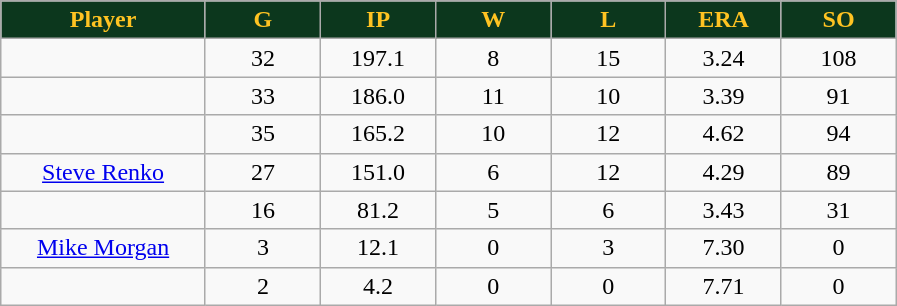<table class="wikitable sortable">
<tr>
<th style="background:#0C371D;color:#ffc322;" width="16%">Player</th>
<th style="background:#0C371D;color:#ffc322;" width="9%">G</th>
<th style="background:#0C371D;color:#ffc322;" width="9%">IP</th>
<th style="background:#0C371D;color:#ffc322;" width="9%">W</th>
<th style="background:#0C371D;color:#ffc322;" width="9%">L</th>
<th style="background:#0C371D;color:#ffc322;" width="9%">ERA</th>
<th style="background:#0C371D;color:#ffc322;" width="9%">SO</th>
</tr>
<tr align="center">
<td></td>
<td>32</td>
<td>197.1</td>
<td>8</td>
<td>15</td>
<td>3.24</td>
<td>108</td>
</tr>
<tr align="center">
<td></td>
<td>33</td>
<td>186.0</td>
<td>11</td>
<td>10</td>
<td>3.39</td>
<td>91</td>
</tr>
<tr align="center">
<td></td>
<td>35</td>
<td>165.2</td>
<td>10</td>
<td>12</td>
<td>4.62</td>
<td>94</td>
</tr>
<tr align="center">
<td><a href='#'>Steve Renko</a></td>
<td>27</td>
<td>151.0</td>
<td>6</td>
<td>12</td>
<td>4.29</td>
<td>89</td>
</tr>
<tr align=center>
<td></td>
<td>16</td>
<td>81.2</td>
<td>5</td>
<td>6</td>
<td>3.43</td>
<td>31</td>
</tr>
<tr align="center">
<td><a href='#'>Mike Morgan</a></td>
<td>3</td>
<td>12.1</td>
<td>0</td>
<td>3</td>
<td>7.30</td>
<td>0</td>
</tr>
<tr align=center>
<td></td>
<td>2</td>
<td>4.2</td>
<td>0</td>
<td>0</td>
<td>7.71</td>
<td>0</td>
</tr>
</table>
